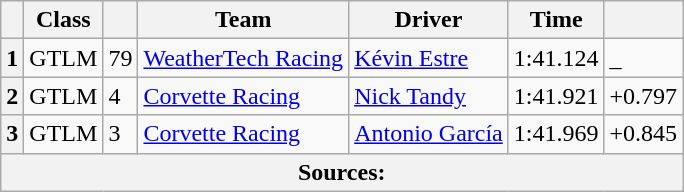<table class="wikitable">
<tr>
<th scope="col"></th>
<th scope="col">Class</th>
<th scope="col"></th>
<th scope="col">Team</th>
<th scope="col">Driver</th>
<th scope="col">Time</th>
<th scope="col"></th>
</tr>
<tr>
<th scope="row">1</th>
<td>GTLM</td>
<td>79</td>
<td><a href='#'>WeatherTech Racing</a></td>
<td><a href='#'>Kévin Estre</a></td>
<td>1:41.124</td>
<td>_</td>
</tr>
<tr>
<th scope="row">2</th>
<td>GTLM</td>
<td>4</td>
<td><a href='#'>Corvette Racing</a></td>
<td><a href='#'>Nick Tandy</a></td>
<td>1:41.921</td>
<td>+0.797</td>
</tr>
<tr>
<th scope="row">3</th>
<td>GTLM</td>
<td>3</td>
<td><a href='#'>Corvette Racing</a></td>
<td><a href='#'>Antonio García</a></td>
<td>1:41.969</td>
<td>+0.845</td>
</tr>
<tr>
<th colspan="7">Sources:</th>
</tr>
</table>
